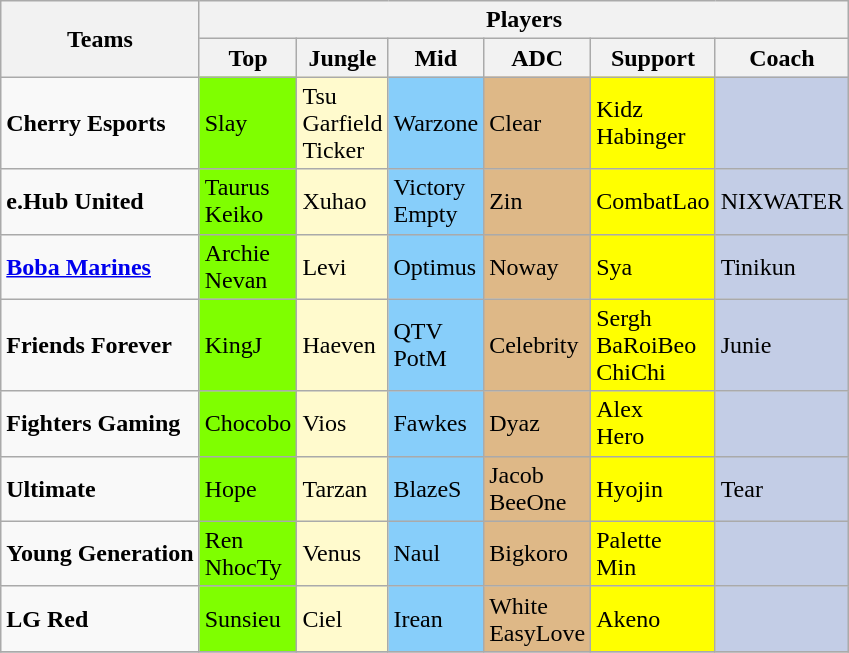<table class="wikitable">
<tr>
<th rowspan="2">Teams</th>
<th colspan="6">Players</th>
</tr>
<tr>
<th>Top</th>
<th>Jungle</th>
<th>Mid</th>
<th>ADC</th>
<th>Support</th>
<th>Coach</th>
</tr>
<tr>
<td><strong>Cherry Esports</strong></td>
<td style="background:#7FFF00;"> Slay</td>
<td style="background:#FFFACD;"> Tsu       <br>  Garfield     <br>  Ticker</td>
<td style="background:#87CEFA;"> Warzone</td>
<td style="background:#DEB887;"> Clear</td>
<td style="background:#FFFF00;"> Kidz      <br>  Habinger</td>
<td style="background:#C3CDE6;"></td>
</tr>
<tr>
<td><strong>e.Hub United</strong></td>
<td style="background:#7FFF00;"> Taurus        <br>  Keiko</td>
<td style="background:#FFFACD;"> Xuhao</td>
<td style="background:#87CEFA;"> Victory       <br>  Empty</td>
<td style="background:#DEB887;"> Zin</td>
<td style="background:#FFFF00;"> CombatLao</td>
<td style="background:#C3CDE6;"> NIXWATER</td>
</tr>
<tr>
<td><strong><a href='#'>Boba Marines</a></strong></td>
<td style="background:#7FFF00;"> Archie       <br>  Nevan</td>
<td style="background:#FFFACD;"> Levi</td>
<td style="background:#87CEFA;"> Optimus</td>
<td style="background:#DEB887;"> Noway</td>
<td style="background:#FFFF00;"> Sya</td>
<td style="background:#C3CDE6;"> Tinikun</td>
</tr>
<tr>
<td><strong>Friends Forever</strong></td>
<td style="background:#7FFF00;"> KingJ</td>
<td style="background:#FFFACD;"> Haeven</td>
<td style="background:#87CEFA;"> QTV     <br>  PotM</td>
<td style="background:#DEB887;"> Celebrity</td>
<td style="background:#FFFF00;"> Sergh       <br>  BaRoiBeo <br>  ChiChi</td>
<td style="background:#C3CDE6;"> Junie </td>
</tr>
<tr>
<td><strong>Fighters Gaming</strong></td>
<td style="background:#7FFF00;"> Chocobo</td>
<td style="background:#FFFACD;"> Vios</td>
<td style="background:#87CEFA;"> Fawkes</td>
<td style="background:#DEB887;"> Dyaz</td>
<td style="background:#FFFF00;"> Alex      <br>  Hero</td>
<td style="background:#C3CDE6;"></td>
</tr>
<tr>
<td><strong>Ultimate</strong></td>
<td style="background:#7FFF00;"> Hope</td>
<td style="background:#FFFACD;"> Tarzan</td>
<td style="background:#87CEFA;"> BlazeS</td>
<td style="background:#DEB887;"> Jacob    <br>  BeeOne</td>
<td style="background:#FFFF00;"> Hyojin</td>
<td style="background:#C3CDE6;"> Tear</td>
</tr>
<tr>
<td><strong>Young Generation</strong></td>
<td style="background:#7FFF00;"> Ren      <br>  NhocTy</td>
<td style="background:#FFFACD;"> Venus</td>
<td style="background:#87CEFA;"> Naul</td>
<td style="background:#DEB887;"> Bigkoro</td>
<td style="background:#FFFF00;"> Palette  <br>  Min</td>
<td style="background:#C3CDE6;"></td>
</tr>
<tr>
<td><strong>LG Red</strong></td>
<td style="background:#7FFF00;"> Sunsieu</td>
<td style="background:#FFFACD;"> Ciel</td>
<td style="background:#87CEFA;"> Irean</td>
<td style="background:#DEB887;"> White   <br>  EasyLove</td>
<td style="background:#FFFF00;"> Akeno</td>
<td style="background:#C3CDE6;"></td>
</tr>
<tr>
</tr>
</table>
